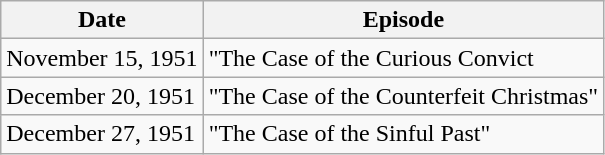<table class="wikitable">
<tr>
<th>Date</th>
<th>Episode</th>
</tr>
<tr>
<td>November 15, 1951</td>
<td>"The Case of the Curious Convict</td>
</tr>
<tr>
<td>December 20, 1951</td>
<td>"The Case of the Counterfeit Christmas"</td>
</tr>
<tr>
<td>December 27, 1951</td>
<td>"The Case of the Sinful Past"</td>
</tr>
</table>
